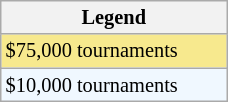<table class="wikitable" style="font-size:85%;" width=12%>
<tr>
<th>Legend</th>
</tr>
<tr style="background:#f7e98e;">
<td>$75,000 tournaments</td>
</tr>
<tr style="background:#f0f8ff;">
<td>$10,000 tournaments</td>
</tr>
</table>
